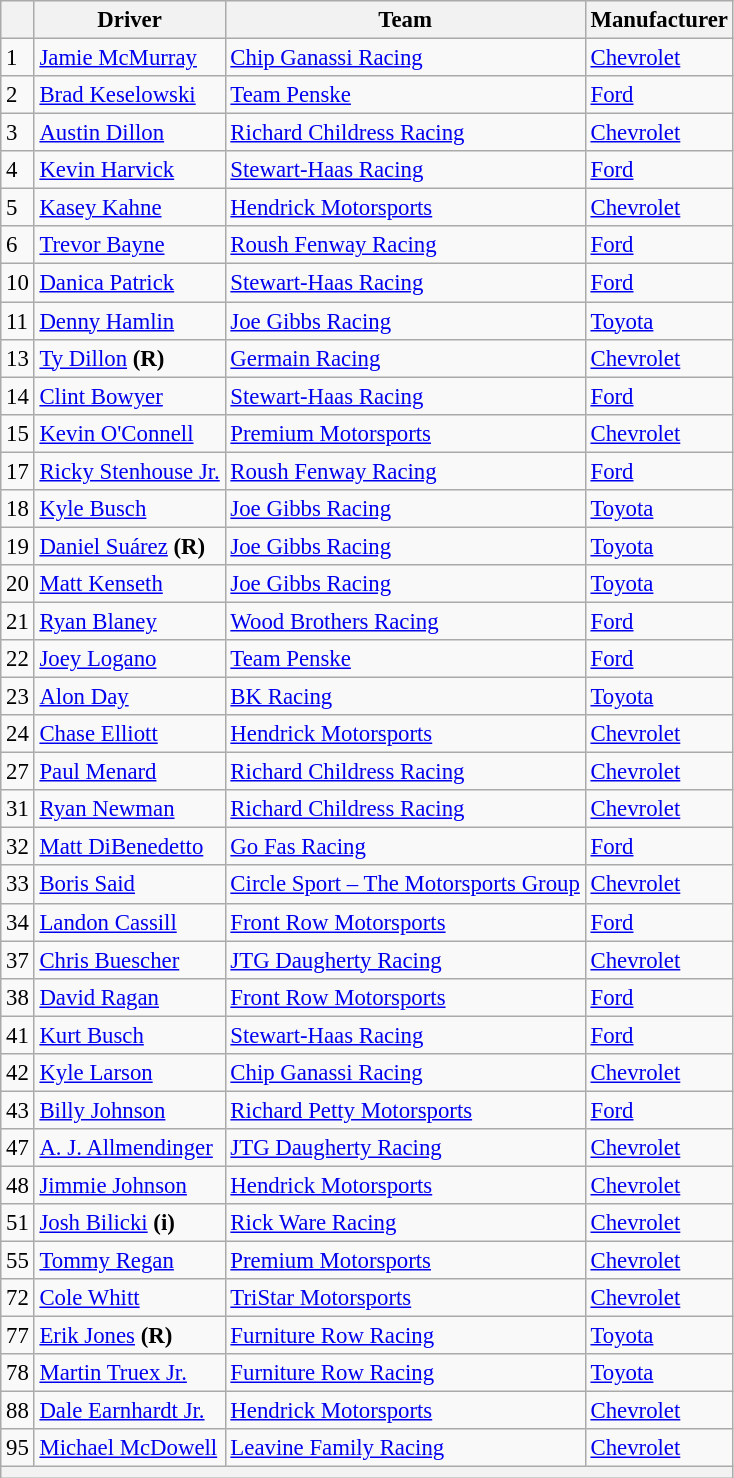<table class="wikitable" style="font-size:95%">
<tr>
<th></th>
<th>Driver</th>
<th>Team</th>
<th>Manufacturer</th>
</tr>
<tr>
<td>1</td>
<td><a href='#'>Jamie McMurray</a></td>
<td><a href='#'>Chip Ganassi Racing</a></td>
<td><a href='#'>Chevrolet</a></td>
</tr>
<tr>
<td>2</td>
<td><a href='#'>Brad Keselowski</a></td>
<td><a href='#'>Team Penske</a></td>
<td><a href='#'>Ford</a></td>
</tr>
<tr>
<td>3</td>
<td><a href='#'>Austin Dillon</a></td>
<td><a href='#'>Richard Childress Racing</a></td>
<td><a href='#'>Chevrolet</a></td>
</tr>
<tr>
<td>4</td>
<td><a href='#'>Kevin Harvick</a></td>
<td><a href='#'>Stewart-Haas Racing</a></td>
<td><a href='#'>Ford</a></td>
</tr>
<tr>
<td>5</td>
<td><a href='#'>Kasey Kahne</a></td>
<td><a href='#'>Hendrick Motorsports</a></td>
<td><a href='#'>Chevrolet</a></td>
</tr>
<tr>
<td>6</td>
<td><a href='#'>Trevor Bayne</a></td>
<td><a href='#'>Roush Fenway Racing</a></td>
<td><a href='#'>Ford</a></td>
</tr>
<tr>
<td>10</td>
<td><a href='#'>Danica Patrick</a></td>
<td><a href='#'>Stewart-Haas Racing</a></td>
<td><a href='#'>Ford</a></td>
</tr>
<tr>
<td>11</td>
<td><a href='#'>Denny Hamlin</a></td>
<td><a href='#'>Joe Gibbs Racing</a></td>
<td><a href='#'>Toyota</a></td>
</tr>
<tr>
<td>13</td>
<td><a href='#'>Ty Dillon</a> <strong>(R)</strong></td>
<td><a href='#'>Germain Racing</a></td>
<td><a href='#'>Chevrolet</a></td>
</tr>
<tr>
<td>14</td>
<td><a href='#'>Clint Bowyer</a></td>
<td><a href='#'>Stewart-Haas Racing</a></td>
<td><a href='#'>Ford</a></td>
</tr>
<tr>
<td>15</td>
<td><a href='#'>Kevin O'Connell</a></td>
<td><a href='#'>Premium Motorsports</a></td>
<td><a href='#'>Chevrolet</a></td>
</tr>
<tr>
<td>17</td>
<td><a href='#'>Ricky Stenhouse Jr.</a></td>
<td><a href='#'>Roush Fenway Racing</a></td>
<td><a href='#'>Ford</a></td>
</tr>
<tr>
<td>18</td>
<td><a href='#'>Kyle Busch</a></td>
<td><a href='#'>Joe Gibbs Racing</a></td>
<td><a href='#'>Toyota</a></td>
</tr>
<tr>
<td>19</td>
<td><a href='#'>Daniel Suárez</a> <strong>(R)</strong></td>
<td><a href='#'>Joe Gibbs Racing</a></td>
<td><a href='#'>Toyota</a></td>
</tr>
<tr>
<td>20</td>
<td><a href='#'>Matt Kenseth</a></td>
<td><a href='#'>Joe Gibbs Racing</a></td>
<td><a href='#'>Toyota</a></td>
</tr>
<tr>
<td>21</td>
<td><a href='#'>Ryan Blaney</a></td>
<td><a href='#'>Wood Brothers Racing</a></td>
<td><a href='#'>Ford</a></td>
</tr>
<tr>
<td>22</td>
<td><a href='#'>Joey Logano</a></td>
<td><a href='#'>Team Penske</a></td>
<td><a href='#'>Ford</a></td>
</tr>
<tr>
<td>23</td>
<td><a href='#'>Alon Day</a></td>
<td><a href='#'>BK Racing</a></td>
<td><a href='#'>Toyota</a></td>
</tr>
<tr>
<td>24</td>
<td><a href='#'>Chase Elliott</a></td>
<td><a href='#'>Hendrick Motorsports</a></td>
<td><a href='#'>Chevrolet</a></td>
</tr>
<tr>
<td>27</td>
<td><a href='#'>Paul Menard</a></td>
<td><a href='#'>Richard Childress Racing</a></td>
<td><a href='#'>Chevrolet</a></td>
</tr>
<tr>
<td>31</td>
<td><a href='#'>Ryan Newman</a></td>
<td><a href='#'>Richard Childress Racing</a></td>
<td><a href='#'>Chevrolet</a></td>
</tr>
<tr>
<td>32</td>
<td><a href='#'>Matt DiBenedetto</a></td>
<td><a href='#'>Go Fas Racing</a></td>
<td><a href='#'>Ford</a></td>
</tr>
<tr>
<td>33</td>
<td><a href='#'>Boris Said</a></td>
<td><a href='#'>Circle Sport – The Motorsports Group</a></td>
<td><a href='#'>Chevrolet</a></td>
</tr>
<tr>
<td>34</td>
<td><a href='#'>Landon Cassill</a></td>
<td><a href='#'>Front Row Motorsports</a></td>
<td><a href='#'>Ford</a></td>
</tr>
<tr>
<td>37</td>
<td><a href='#'>Chris Buescher</a></td>
<td><a href='#'>JTG Daugherty Racing</a></td>
<td><a href='#'>Chevrolet</a></td>
</tr>
<tr>
<td>38</td>
<td><a href='#'>David Ragan</a></td>
<td><a href='#'>Front Row Motorsports</a></td>
<td><a href='#'>Ford</a></td>
</tr>
<tr>
<td>41</td>
<td><a href='#'>Kurt Busch</a></td>
<td><a href='#'>Stewart-Haas Racing</a></td>
<td><a href='#'>Ford</a></td>
</tr>
<tr>
<td>42</td>
<td><a href='#'>Kyle Larson</a></td>
<td><a href='#'>Chip Ganassi Racing</a></td>
<td><a href='#'>Chevrolet</a></td>
</tr>
<tr>
<td>43</td>
<td><a href='#'>Billy Johnson</a></td>
<td><a href='#'>Richard Petty Motorsports</a></td>
<td><a href='#'>Ford</a></td>
</tr>
<tr>
<td>47</td>
<td><a href='#'>A. J. Allmendinger</a></td>
<td><a href='#'>JTG Daugherty Racing</a></td>
<td><a href='#'>Chevrolet</a></td>
</tr>
<tr>
<td>48</td>
<td><a href='#'>Jimmie Johnson</a></td>
<td><a href='#'>Hendrick Motorsports</a></td>
<td><a href='#'>Chevrolet</a></td>
</tr>
<tr>
<td>51</td>
<td><a href='#'>Josh Bilicki</a> <strong>(i)</strong></td>
<td><a href='#'>Rick Ware Racing</a></td>
<td><a href='#'>Chevrolet</a></td>
</tr>
<tr>
<td>55</td>
<td><a href='#'>Tommy Regan</a></td>
<td><a href='#'>Premium Motorsports</a></td>
<td><a href='#'>Chevrolet</a></td>
</tr>
<tr>
<td>72</td>
<td><a href='#'>Cole Whitt</a></td>
<td><a href='#'>TriStar Motorsports</a></td>
<td><a href='#'>Chevrolet</a></td>
</tr>
<tr>
<td>77</td>
<td><a href='#'>Erik Jones</a> <strong>(R)</strong></td>
<td><a href='#'>Furniture Row Racing</a></td>
<td><a href='#'>Toyota</a></td>
</tr>
<tr>
<td>78</td>
<td><a href='#'>Martin Truex Jr.</a></td>
<td><a href='#'>Furniture Row Racing</a></td>
<td><a href='#'>Toyota</a></td>
</tr>
<tr>
<td>88</td>
<td><a href='#'>Dale Earnhardt Jr.</a></td>
<td><a href='#'>Hendrick Motorsports</a></td>
<td><a href='#'>Chevrolet</a></td>
</tr>
<tr>
<td>95</td>
<td><a href='#'>Michael McDowell</a></td>
<td><a href='#'>Leavine Family Racing</a></td>
<td><a href='#'>Chevrolet</a></td>
</tr>
<tr>
<th colspan="4"></th>
</tr>
</table>
